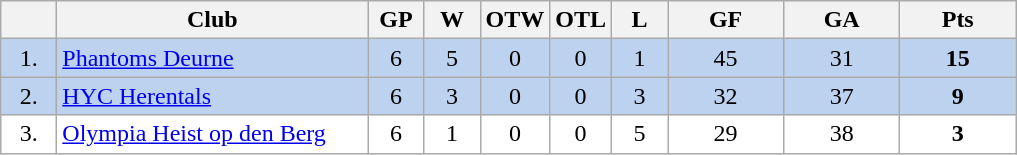<table class="wikitable">
<tr>
<th width="30"></th>
<th width="200">Club</th>
<th width="30">GP</th>
<th width="30">W</th>
<th width="30">OTW</th>
<th width="30">OTL</th>
<th width="30">L</th>
<th width="70">GF</th>
<th width="70">GA</th>
<th width="70">Pts</th>
</tr>
<tr bgcolor="#BCD2EE" align="center">
<td>1.</td>
<td align="left"><a href='#'>Phantoms Deurne</a></td>
<td>6</td>
<td>5</td>
<td>0</td>
<td>0</td>
<td>1</td>
<td>45</td>
<td>31</td>
<td><strong>15</strong></td>
</tr>
<tr bgcolor="#BCD2EE" align="center">
<td>2.</td>
<td align="left"><a href='#'>HYC Herentals</a></td>
<td>6</td>
<td>3</td>
<td>0</td>
<td>0</td>
<td>3</td>
<td>32</td>
<td>37</td>
<td><strong>9</strong></td>
</tr>
<tr bgcolor="#FFFFFF" align="center">
<td>3.</td>
<td align="left"><a href='#'>Olympia Heist op den Berg</a></td>
<td>6</td>
<td>1</td>
<td>0</td>
<td>0</td>
<td>5</td>
<td>29</td>
<td>38</td>
<td><strong>3</strong></td>
</tr>
</table>
